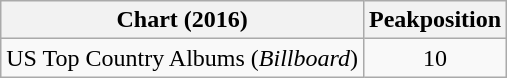<table class="wikitable">
<tr>
<th>Chart (2016)</th>
<th>Peakposition</th>
</tr>
<tr>
<td>US Top Country Albums (<em>Billboard</em>)</td>
<td align="center">10</td>
</tr>
</table>
